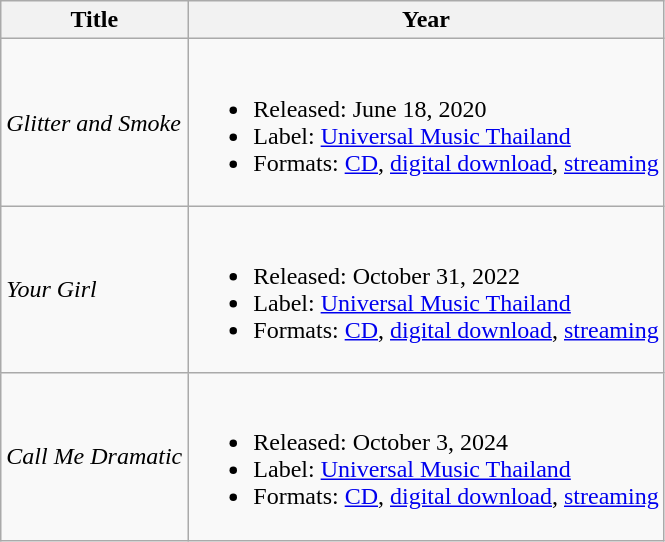<table class="wikitable">
<tr>
<th>Title</th>
<th>Year</th>
</tr>
<tr>
<td><em>Glitter and Smoke</em></td>
<td><br><ul><li>Released: June 18, 2020</li><li>Label: <a href='#'>Universal Music Thailand</a></li><li>Formats: <a href='#'>CD</a>, <a href='#'>digital download</a>, <a href='#'>streaming</a></li></ul></td>
</tr>
<tr>
<td><em>Your Girl</em></td>
<td><br><ul><li>Released: October 31, 2022</li><li>Label: <a href='#'>Universal Music Thailand</a></li><li>Formats: <a href='#'>CD</a>, <a href='#'>digital download</a>, <a href='#'>streaming</a></li></ul></td>
</tr>
<tr>
<td><em>Call Me Dramatic</em></td>
<td><br><ul><li>Released: October 3, 2024</li><li>Label: <a href='#'>Universal Music Thailand</a></li><li>Formats: <a href='#'>CD</a>, <a href='#'>digital download</a>, <a href='#'>streaming</a></li></ul></td>
</tr>
</table>
